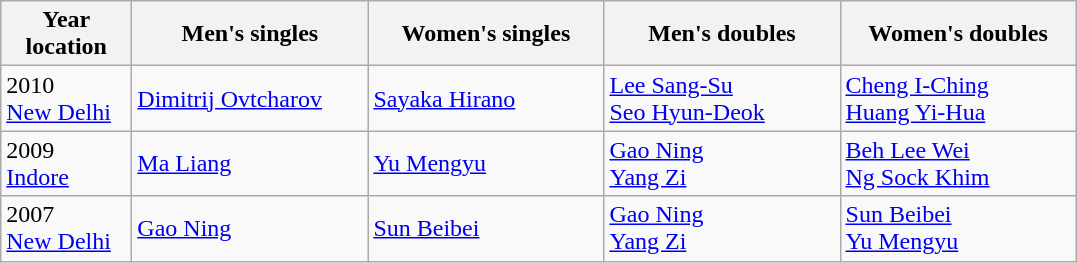<table class="wikitable">
<tr>
<th width="80">Year <br> location</th>
<th style="width:150px;">Men's singles</th>
<th style="width:150px;">Women's singles</th>
<th style="width:150px;">Men's doubles</th>
<th style="width:150px;">Women's doubles</th>
</tr>
<tr>
<td>2010<br> <a href='#'>New Delhi</a></td>
<td> <a href='#'>Dimitrij Ovtcharov</a></td>
<td> <a href='#'>Sayaka Hirano</a></td>
<td> <a href='#'>Lee Sang-Su</a><br>  <a href='#'>Seo Hyun-Deok</a></td>
<td> <a href='#'>Cheng I-Ching</a><br>  <a href='#'>Huang Yi-Hua</a></td>
</tr>
<tr>
<td>2009<br> <a href='#'>Indore</a></td>
<td> <a href='#'>Ma Liang</a></td>
<td> <a href='#'>Yu Mengyu</a></td>
<td> <a href='#'>Gao Ning</a><br>  <a href='#'>Yang Zi</a></td>
<td> <a href='#'>Beh Lee Wei</a><br>  <a href='#'>Ng Sock Khim</a></td>
</tr>
<tr>
<td>2007<br> <a href='#'>New Delhi</a></td>
<td> <a href='#'>Gao Ning</a></td>
<td> <a href='#'>Sun Beibei</a></td>
<td> <a href='#'>Gao Ning</a><br>  <a href='#'>Yang Zi</a></td>
<td> <a href='#'>Sun Beibei</a><br>  <a href='#'>Yu Mengyu</a></td>
</tr>
</table>
